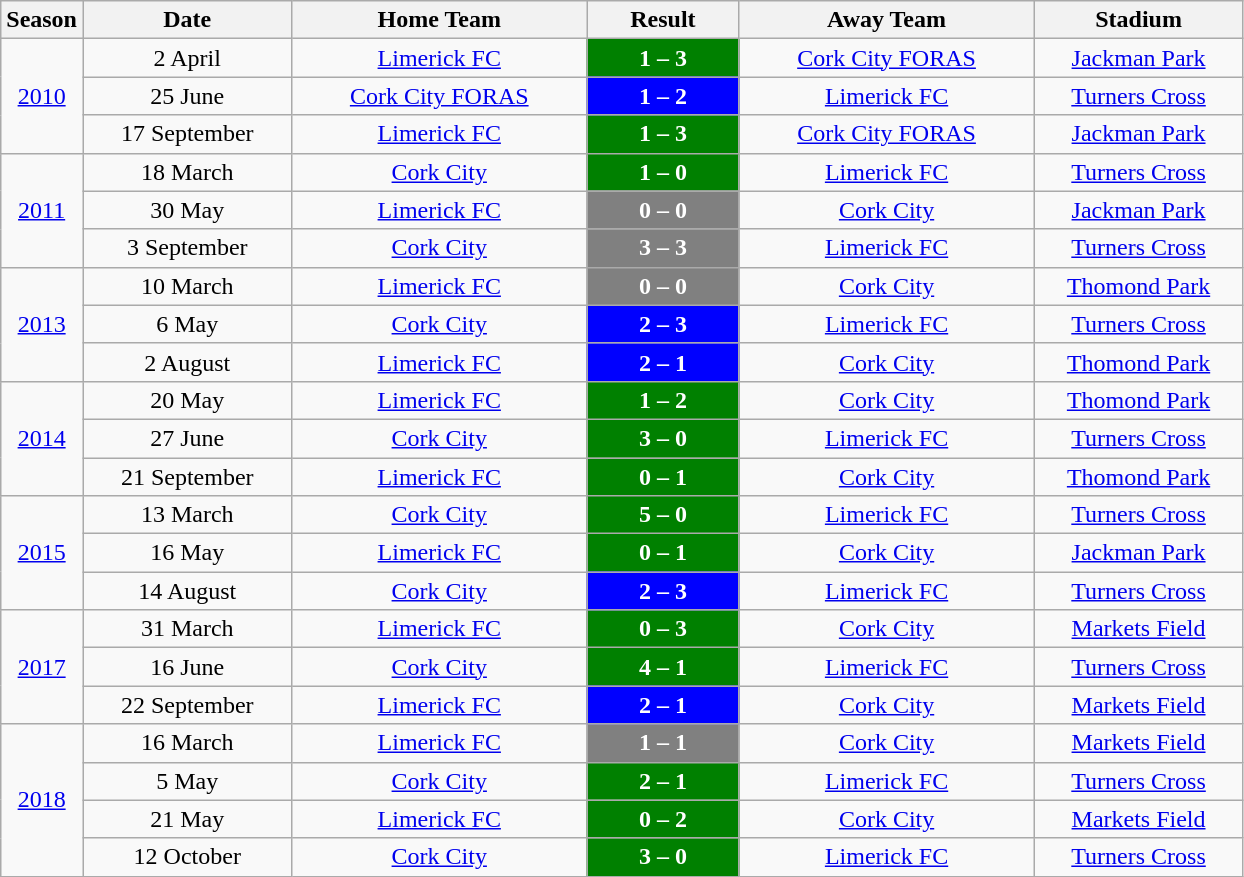<table class="wikitable" style="text-align:center">
<tr>
<th>Season</th>
<th style="width:3.5cm;">Date</th>
<th style="width:5cm;">Home Team</th>
<th style="width:2.5cm;">Result</th>
<th style="width:5cm;">Away Team</th>
<th style="width:3.5cm;">Stadium</th>
</tr>
<tr>
<td rowspan="3"><a href='#'>2010</a></td>
<td>2 April</td>
<td><a href='#'>Limerick FC</a></td>
<td style="background:green;color:white;"><strong>1 – 3</strong></td>
<td><a href='#'>Cork City FORAS</a></td>
<td><a href='#'>Jackman Park</a></td>
</tr>
<tr>
<td>25 June</td>
<td><a href='#'>Cork City FORAS</a></td>
<td style="background:blue;color:white;"><strong>1 – 2</strong></td>
<td><a href='#'>Limerick FC</a></td>
<td><a href='#'>Turners Cross</a></td>
</tr>
<tr>
<td>17 September</td>
<td><a href='#'>Limerick FC</a></td>
<td style="background:green;color:white;"><strong>1 – 3</strong></td>
<td><a href='#'>Cork City FORAS</a></td>
<td><a href='#'>Jackman Park</a></td>
</tr>
<tr>
<td rowspan="3"><a href='#'>2011</a></td>
<td>18 March</td>
<td><a href='#'>Cork City</a></td>
<td style="background:green;color:white;"><strong>1 – 0</strong></td>
<td><a href='#'>Limerick FC</a></td>
<td><a href='#'>Turners Cross</a></td>
</tr>
<tr>
<td>30 May</td>
<td><a href='#'>Limerick FC</a></td>
<td style="background:gray; color:white;"><strong>0 – 0</strong></td>
<td><a href='#'>Cork City</a></td>
<td><a href='#'>Jackman Park</a></td>
</tr>
<tr>
<td>3 September</td>
<td><a href='#'>Cork City</a></td>
<td style="background:gray; color:white;"><strong>3 – 3</strong></td>
<td><a href='#'>Limerick FC</a></td>
<td><a href='#'>Turners Cross</a></td>
</tr>
<tr>
<td rowspan="3"><a href='#'>2013</a></td>
<td>10 March</td>
<td><a href='#'>Limerick FC</a></td>
<td style="background:gray; color:white;"><strong>0 – 0</strong></td>
<td><a href='#'>Cork City</a></td>
<td><a href='#'>Thomond Park</a></td>
</tr>
<tr>
<td>6 May</td>
<td><a href='#'>Cork City</a></td>
<td style="background:blue;color:white;"><strong>2 – 3</strong></td>
<td><a href='#'>Limerick FC</a></td>
<td><a href='#'>Turners Cross</a></td>
</tr>
<tr>
<td>2 August</td>
<td><a href='#'>Limerick FC</a></td>
<td style="background:blue;color:white;"><strong>2 – 1</strong></td>
<td><a href='#'>Cork City</a></td>
<td><a href='#'>Thomond Park</a></td>
</tr>
<tr>
<td rowspan="3"><a href='#'>2014</a></td>
<td>20 May</td>
<td><a href='#'>Limerick FC</a></td>
<td style="background:green;color:white;"><strong>1 – 2</strong></td>
<td><a href='#'>Cork City</a></td>
<td><a href='#'>Thomond Park</a></td>
</tr>
<tr>
<td>27 June</td>
<td><a href='#'>Cork City</a></td>
<td style="background:green;color:white;"><strong>3 – 0</strong></td>
<td><a href='#'>Limerick FC</a></td>
<td><a href='#'>Turners Cross</a></td>
</tr>
<tr>
<td>21 September</td>
<td><a href='#'>Limerick FC</a></td>
<td style="background:green;color:white;"><strong>0 – 1</strong></td>
<td><a href='#'>Cork City</a></td>
<td><a href='#'>Thomond Park</a></td>
</tr>
<tr>
<td rowspan="3"><a href='#'>2015</a></td>
<td>13 March</td>
<td><a href='#'>Cork City</a></td>
<td style="background:green;color:white;"><strong>5 – 0</strong></td>
<td><a href='#'>Limerick FC</a></td>
<td><a href='#'>Turners Cross</a></td>
</tr>
<tr>
<td>16 May</td>
<td><a href='#'>Limerick FC</a></td>
<td style="background:green;color:white;"><strong>0 – 1</strong></td>
<td><a href='#'>Cork City</a></td>
<td><a href='#'>Jackman Park</a></td>
</tr>
<tr>
<td>14 August</td>
<td><a href='#'>Cork City</a></td>
<td style="background:blue;color:white;"><strong>2 – 3</strong></td>
<td><a href='#'>Limerick FC</a></td>
<td><a href='#'>Turners Cross</a></td>
</tr>
<tr>
<td rowspan="3"><a href='#'>2017</a></td>
<td>31 March</td>
<td><a href='#'>Limerick FC</a></td>
<td style="background:green;color:white;"><strong>0 – 3</strong></td>
<td><a href='#'>Cork City</a></td>
<td><a href='#'>Markets Field</a></td>
</tr>
<tr>
<td>16 June</td>
<td><a href='#'>Cork City</a></td>
<td style="background:green;color:white;"><strong>4 – 1</strong></td>
<td><a href='#'>Limerick FC</a></td>
<td><a href='#'>Turners Cross</a></td>
</tr>
<tr>
<td>22 September</td>
<td><a href='#'>Limerick FC</a></td>
<td style="background:blue;color:white;"><strong>2 – 1</strong></td>
<td><a href='#'>Cork City</a></td>
<td><a href='#'>Markets Field</a></td>
</tr>
<tr>
<td rowspan="4"><a href='#'>2018</a></td>
<td>16 March</td>
<td><a href='#'>Limerick FC</a></td>
<td style="background:gray; color:white;"><strong>1 – 1</strong></td>
<td><a href='#'>Cork City</a></td>
<td><a href='#'>Markets Field</a></td>
</tr>
<tr>
<td>5 May</td>
<td><a href='#'>Cork City</a></td>
<td style="background:green;color:white;"><strong>2 – 1</strong></td>
<td><a href='#'>Limerick FC</a></td>
<td><a href='#'>Turners Cross</a></td>
</tr>
<tr>
<td>21 May</td>
<td><a href='#'>Limerick FC</a></td>
<td style="background:green;color:white;"><strong>0 – 2</strong></td>
<td><a href='#'>Cork City</a></td>
<td><a href='#'>Markets Field</a></td>
</tr>
<tr>
<td>12 October</td>
<td><a href='#'>Cork City</a></td>
<td style="background:green;color:white;"><strong>3 – 0</strong></td>
<td><a href='#'>Limerick FC</a></td>
<td><a href='#'>Turners Cross</a></td>
</tr>
</table>
